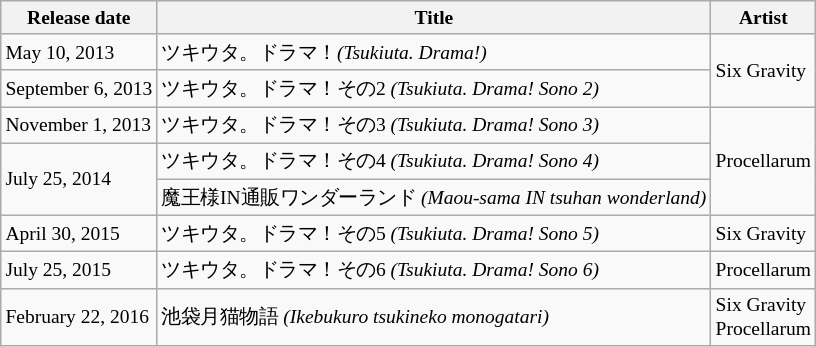<table class="wikitable" style="font-size:small;">
<tr>
<th>Release date</th>
<th>Title</th>
<th>Artist</th>
</tr>
<tr>
<td>May 10, 2013</td>
<td>ツキウタ。ドラマ！<em>(Tsukiuta. Drama!)</em></td>
<td rowspan="2">Six Gravity</td>
</tr>
<tr>
<td>September 6, 2013</td>
<td>ツキウタ。ドラマ！その2 <em>(Tsukiuta. Drama! Sono 2)</em></td>
</tr>
<tr>
<td>November 1, 2013</td>
<td>ツキウタ。ドラマ！その3 <em>(Tsukiuta. Drama! Sono 3)</em></td>
<td rowspan="3">Procellarum</td>
</tr>
<tr>
<td rowspan="2">July 25, 2014</td>
<td>ツキウタ。ドラマ！その4 <em>(Tsukiuta. Drama! Sono 4)</em></td>
</tr>
<tr>
<td>魔王様IN通販ワンダーランド <em>(Maou-sama IN tsuhan wonderland)</em></td>
</tr>
<tr>
<td>April 30, 2015</td>
<td>ツキウタ。ドラマ！その5 <em>(Tsukiuta. Drama! Sono 5)</em></td>
<td>Six Gravity</td>
</tr>
<tr>
<td>July 25, 2015</td>
<td>ツキウタ。ドラマ！その6 <em>(Tsukiuta. Drama! Sono 6)</em></td>
<td>Procellarum</td>
</tr>
<tr>
<td>February 22, 2016</td>
<td>池袋月猫物語 <em>(Ikebukuro tsukineko monogatari)</em></td>
<td>Six Gravity<br>Procellarum</td>
</tr>
</table>
